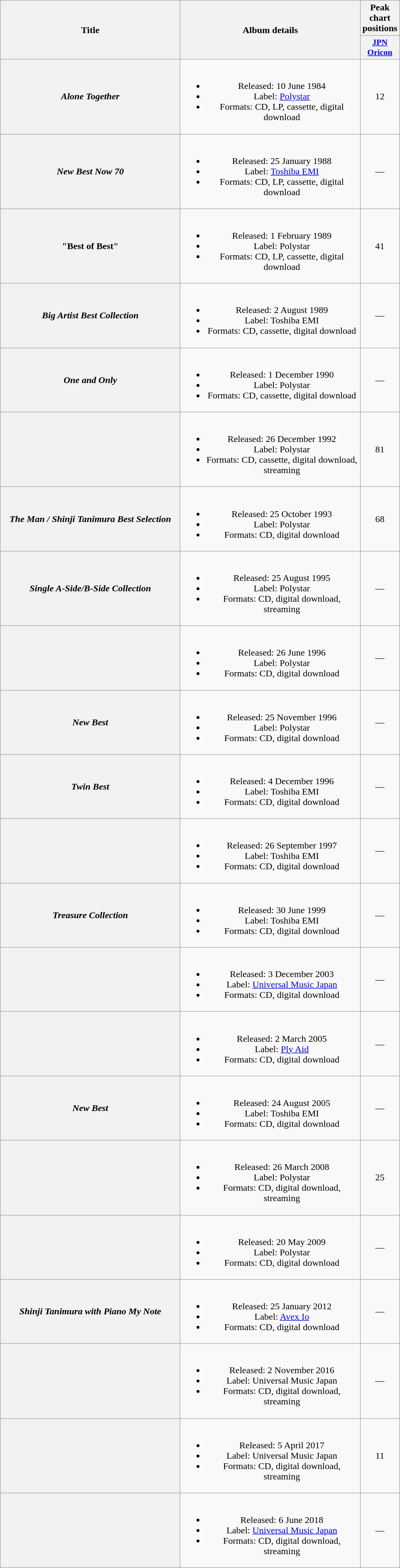<table class="wikitable plainrowheaders" style="text-align:center;">
<tr>
<th scope="col" rowspan="2" style="width:19em;">Title</th>
<th scope="col" rowspan="2" style="width:19em;">Album details</th>
<th scope="col">Peak chart positions</th>
</tr>
<tr>
<th scope="col" style="width:2.9em;font-size:90%;"><a href='#'>JPN<br>Oricon</a><br></th>
</tr>
<tr>
<th scope="row"><em>Alone Together</em></th>
<td><br><ul><li>Released: 10 June 1984</li><li>Label: <a href='#'>Polystar</a></li><li>Formats: CD, LP, cassette, digital download</li></ul></td>
<td>12</td>
</tr>
<tr>
<th scope="row"><em>New Best Now 70</em></th>
<td><br><ul><li>Released: 25 January 1988</li><li>Label: <a href='#'>Toshiba EMI</a></li><li>Formats: CD, LP, cassette, digital download</li></ul></td>
<td>—</td>
</tr>
<tr>
<th scope="row">"Best of Best"</th>
<td><br><ul><li>Released: 1 February 1989</li><li>Label: Polystar</li><li>Formats: CD, LP, cassette, digital download</li></ul></td>
<td>41</td>
</tr>
<tr>
<th scope="row"><em>Big Artist Best Collection</em></th>
<td><br><ul><li>Released: 2 August 1989</li><li>Label: Toshiba EMI</li><li>Formats: CD, cassette, digital download</li></ul></td>
<td>—</td>
</tr>
<tr>
<th scope="row"><em>One and Only</em></th>
<td><br><ul><li>Released: 1 December 1990</li><li>Label: Polystar</li><li>Formats: CD, cassette, digital download</li></ul></td>
<td>—</td>
</tr>
<tr>
<th scope="row"></th>
<td><br><ul><li>Released: 26 December 1992</li><li>Label: Polystar</li><li>Formats: CD, cassette, digital download, streaming</li></ul></td>
<td>81</td>
</tr>
<tr>
<th scope="row"><em>The Man / Shinji Tanimura Best Selection</em></th>
<td><br><ul><li>Released: 25 October 1993</li><li>Label: Polystar</li><li>Formats: CD, digital download</li></ul></td>
<td>68</td>
</tr>
<tr>
<th scope="row"><em>Single A-Side/B-Side Collection</em></th>
<td><br><ul><li>Released: 25 August 1995</li><li>Label: Polystar</li><li>Formats: CD, digital download, streaming</li></ul></td>
<td>—</td>
</tr>
<tr>
<th scope="row"></th>
<td><br><ul><li>Released: 26 June 1996</li><li>Label: Polystar</li><li>Formats: CD, digital download</li></ul></td>
<td>—</td>
</tr>
<tr>
<th scope="row"><em>New Best</em></th>
<td><br><ul><li>Released: 25 November 1996</li><li>Label: Polystar</li><li>Formats: CD, digital download</li></ul></td>
<td>—</td>
</tr>
<tr>
<th scope="row"><em>Twin Best</em></th>
<td><br><ul><li>Released: 4 December 1996</li><li>Label: Toshiba EMI</li><li>Formats: CD, digital download</li></ul></td>
<td>—</td>
</tr>
<tr>
<th scope="row"></th>
<td><br><ul><li>Released: 26 September 1997</li><li>Label: Toshiba EMI</li><li>Formats: CD, digital download</li></ul></td>
<td>—</td>
</tr>
<tr>
<th scope="row"><em>Treasure Collection</em></th>
<td><br><ul><li>Released: 30 June 1999</li><li>Label: Toshiba EMI</li><li>Formats: CD, digital download</li></ul></td>
<td>—</td>
</tr>
<tr>
<th scope="row"></th>
<td><br><ul><li>Released: 3 December 2003</li><li>Label: <a href='#'>Universal Music Japan</a></li><li>Formats: CD, digital download</li></ul></td>
<td>—</td>
</tr>
<tr>
<th scope="row"></th>
<td><br><ul><li>Released: 2 March 2005</li><li>Label: <a href='#'>Ply Aid</a></li><li>Formats: CD, digital download</li></ul></td>
<td>—</td>
</tr>
<tr>
<th scope="row"><em>New Best</em></th>
<td><br><ul><li>Released: 24 August 2005</li><li>Label: Toshiba EMI</li><li>Formats: CD, digital download</li></ul></td>
<td>—</td>
</tr>
<tr>
<th scope="row"></th>
<td><br><ul><li>Released: 26 March 2008</li><li>Label: Polystar</li><li>Formats: CD, digital download, streaming</li></ul></td>
<td>25</td>
</tr>
<tr>
<th scope="row"></th>
<td><br><ul><li>Released: 20 May 2009</li><li>Label: Polystar</li><li>Formats: CD, digital download</li></ul></td>
<td>—</td>
</tr>
<tr>
<th scope="row"><em>Shinji Tanimura with Piano My Note</em></th>
<td><br><ul><li>Released: 25 January 2012</li><li>Label: <a href='#'>Avex Io</a></li><li>Formats: CD, digital download</li></ul></td>
<td>—</td>
</tr>
<tr>
<th scope="row"></th>
<td><br><ul><li>Released: 2 November 2016</li><li>Label: Universal Music Japan</li><li>Formats: CD, digital download, streaming</li></ul></td>
<td>—</td>
</tr>
<tr>
<th scope="row"></th>
<td><br><ul><li>Released: 5 April 2017</li><li>Label: Universal Music Japan</li><li>Formats: CD, digital download, streaming</li></ul></td>
<td>11</td>
</tr>
<tr>
<th scope="row"></th>
<td><br><ul><li>Released: 6 June 2018</li><li>Label: <a href='#'>Universal Music Japan</a></li><li>Formats: CD, digital download, streaming</li></ul></td>
<td>—</td>
</tr>
</table>
